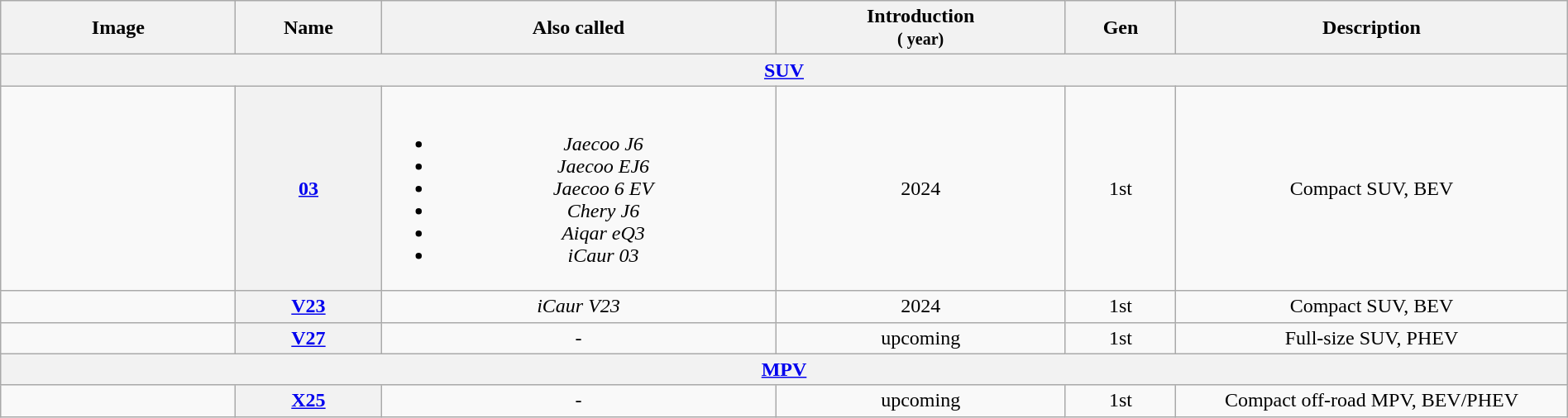<table class="wikitable sortable" style="text-align: center; width: 100%">
<tr>
<th width="15%" class="unsortable">Image</th>
<th>Name</th>
<th class="unsortable">Also called</th>
<th>Introduction<br><small>( year)</small></th>
<th>Gen</th>
<th width="25%" class="unsortable">Description</th>
</tr>
<tr>
<th colspan="6"><a href='#'>SUV</a></th>
</tr>
<tr>
<td></td>
<th><a href='#'>03</a></th>
<td><br><ul><li><em>Jaecoo J6</em></li><li><em>Jaecoo EJ6</em></li><li><em>Jaecoo 6 EV</em></li><li><em>Chery J6</em></li><li><em>Aiqar eQ3</em></li><li><em>iCaur 03</em></li></ul></td>
<td>2024</td>
<td>1st</td>
<td>Compact SUV, BEV</td>
</tr>
<tr>
<td></td>
<th><a href='#'>V23</a></th>
<td><em>iCaur V23</em></td>
<td>2024</td>
<td>1st</td>
<td>Compact SUV, BEV</td>
</tr>
<tr>
<td></td>
<th><a href='#'>V27</a></th>
<td>-</td>
<td>upcoming</td>
<td>1st</td>
<td>Full-size SUV, PHEV</td>
</tr>
<tr>
<th colspan="6"><a href='#'>MPV</a></th>
</tr>
<tr>
<td></td>
<th><a href='#'>X25</a></th>
<td>-</td>
<td>upcoming</td>
<td>1st</td>
<td>Compact off-road MPV, BEV/PHEV</td>
</tr>
</table>
